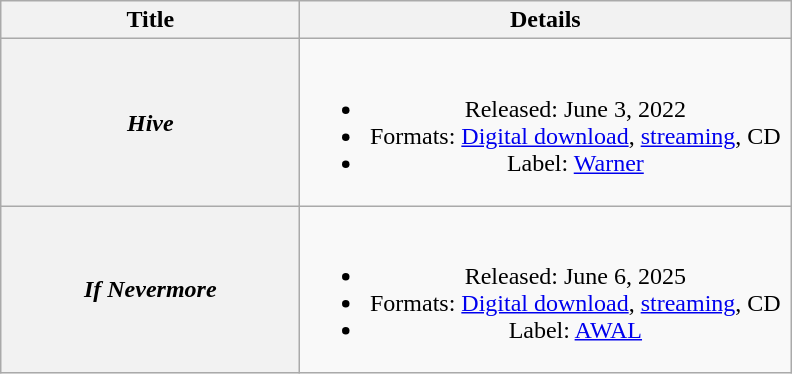<table class="wikitable plainrowheaders" style="text-align:center;">
<tr>
<th scope="col" style="width:12em;">Title</th>
<th scope="col" style="width:20em;">Details</th>
</tr>
<tr>
<th scope="row"><em>Hive</em></th>
<td><br><ul><li>Released: June 3, 2022</li><li>Formats: <a href='#'>Digital download</a>, <a href='#'>streaming</a>, CD</li><li>Label: <a href='#'>Warner</a></li></ul></td>
</tr>
<tr>
<th scope="row"><em>If Nevermore</em></th>
<td><br><ul><li>Released: June 6, 2025</li><li>Formats: <a href='#'>Digital download</a>, <a href='#'>streaming</a>, CD</li><li>Label: <a href='#'>AWAL</a></li></ul></td>
</tr>
</table>
